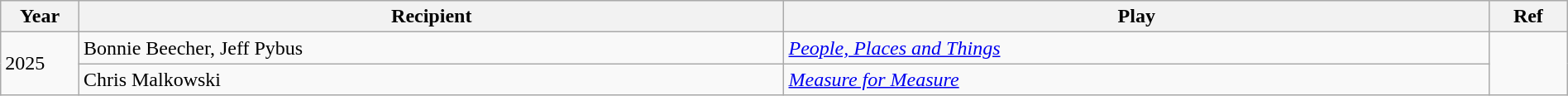<table class = "wikitable sortable" width=100%>
<tr>
<th width=5%>Year</th>
<th width=45%>Recipient</th>
<th width=45%>Play</th>
<th width=5%>Ref</th>
</tr>
<tr>
<td rowspan=2>2025</td>
<td>Bonnie Beecher, Jeff Pybus</td>
<td><em><a href='#'>People, Places and Things</a></em></td>
<td rowspan=2></td>
</tr>
<tr>
<td>Chris Malkowski</td>
<td><em><a href='#'>Measure for Measure</a></em></td>
</tr>
</table>
